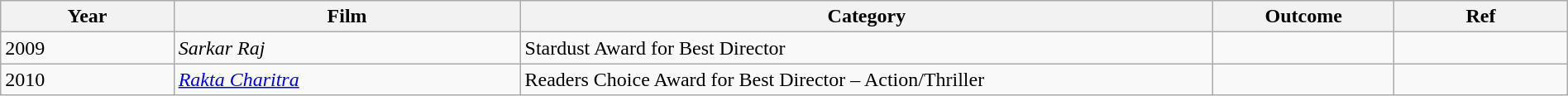<table class="wikitable" style="width:100%;">
<tr>
<th width=5%>Year</th>
<th style="width:10%;">Film</th>
<th style="width:20%;">Category</th>
<th style="width:5%;">Outcome</th>
<th style="width:5%;">Ref</th>
</tr>
<tr>
<td>2009</td>
<td><em>Sarkar Raj</em></td>
<td>Stardust Award for Best Director</td>
<td></td>
<td></td>
</tr>
<tr>
<td>2010</td>
<td><em><a href='#'>Rakta Charitra</a></em></td>
<td>Readers Choice Award for Best Director – Action/Thriller</td>
<td></td>
<td></td>
</tr>
</table>
